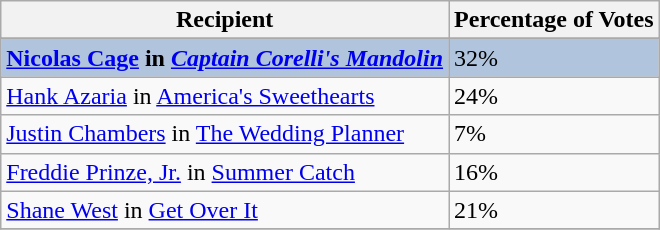<table class="wikitable sortable plainrowheaders" align="centre">
<tr>
<th>Recipient</th>
<th>Percentage of Votes</th>
</tr>
<tr>
</tr>
<tr style="background:#B0C4DE;">
<td><strong><a href='#'>Nicolas Cage</a> in <em><a href='#'>Captain Corelli's Mandolin</a><strong><em></td>
<td></strong>32%<strong></td>
</tr>
<tr>
<td><a href='#'>Hank Azaria</a> in </em><a href='#'>America's Sweethearts</a><em></td>
<td>24%</td>
</tr>
<tr>
<td><a href='#'>Justin Chambers</a> in </em><a href='#'>The Wedding Planner</a><em></td>
<td>7%</td>
</tr>
<tr>
<td><a href='#'>Freddie Prinze, Jr.</a> in </em><a href='#'>Summer Catch</a><em></td>
<td>16%</td>
</tr>
<tr>
<td><a href='#'>Shane West</a> in </em><a href='#'>Get Over It</a><em></td>
<td>21%</td>
</tr>
<tr>
</tr>
</table>
